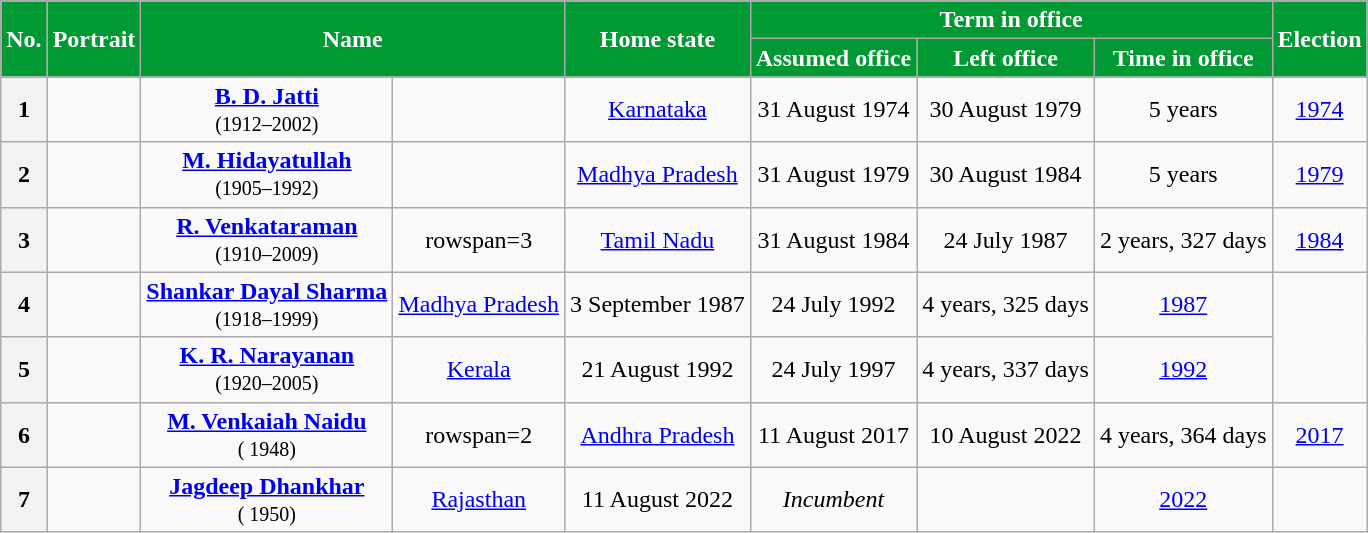<table class="wikitable sortable" style="text-align:center;">
<tr>
<th rowspan=2 style="background-color:#009933;color:white">No.</th>
<th rowspan=2 style="background-color:#009933;color:white">Portrait</th>
<th rowspan=2 colspan=2 style="background-color:#009933;color:white">Name<br></th>
<th rowspan=2 style="background-color:#009933;color:white">Home state</th>
<th colspan=3 style="background-color:#009933;color:white">Term in office</th>
<th rowspan=2 style="background-color:#009933;color:white">Election</th>
</tr>
<tr>
<th style="background-color:#009933;color:white">Assumed office</th>
<th style="background-color:#009933;color:white">Left office</th>
<th style="background-color:#009933;color:white">Time in office</th>
</tr>
<tr>
<th>1</th>
<td></td>
<td><strong><a href='#'>B. D. Jatti</a></strong><br><small>(1912–2002)</small></td>
<td></td>
<td><a href='#'>Karnataka</a></td>
<td>31 August 1974</td>
<td>30 August 1979</td>
<td>5 years</td>
<td><a href='#'>1974</a></td>
</tr>
<tr>
<th>2</th>
<td></td>
<td><strong><a href='#'>M. Hidayatullah</a></strong><br><small>(1905–1992)</small></td>
<td></td>
<td><a href='#'>Madhya Pradesh</a></td>
<td>31 August 1979</td>
<td>30 August 1984</td>
<td>5 years</td>
<td><a href='#'>1979</a></td>
</tr>
<tr>
<th>3</th>
<td></td>
<td><strong><a href='#'>R. Venkataraman</a></strong><br><small>(1910–2009)</small></td>
<td>rowspan=3 </td>
<td><a href='#'>Tamil Nadu</a></td>
<td>31 August 1984</td>
<td>24 July 1987</td>
<td>2 years, 327 days</td>
<td><a href='#'>1984</a></td>
</tr>
<tr>
<th>4</th>
<td></td>
<td><strong><a href='#'>Shankar Dayal Sharma</a></strong><br><small>(1918–1999)</small></td>
<td><a href='#'>Madhya Pradesh</a></td>
<td>3 September 1987</td>
<td>24 July 1992</td>
<td>4 years, 325 days</td>
<td><a href='#'>1987</a></td>
</tr>
<tr>
<th>5</th>
<td></td>
<td><strong><a href='#'>K. R. Narayanan</a></strong><br><small>(1920–2005)</small></td>
<td><a href='#'>Kerala</a></td>
<td>21 August 1992</td>
<td>24 July 1997</td>
<td>4 years, 337 days</td>
<td><a href='#'>1992</a></td>
</tr>
<tr>
<th>6</th>
<td></td>
<td><strong><a href='#'>M. Venkaiah Naidu</a></strong><br><small>( 1948)</small></td>
<td>rowspan=2 </td>
<td><a href='#'>Andhra Pradesh</a></td>
<td>11 August 2017</td>
<td>10 August 2022</td>
<td>4 years, 364 days</td>
<td><a href='#'>2017</a></td>
</tr>
<tr>
<th>7</th>
<td></td>
<td><strong><a href='#'>Jagdeep Dhankhar</a></strong><br><small>( 1950)</small></td>
<td><a href='#'>Rajasthan</a></td>
<td>11 August 2022</td>
<td><em>Incumbent</em></td>
<td></td>
<td><a href='#'>2022</a></td>
</tr>
</table>
